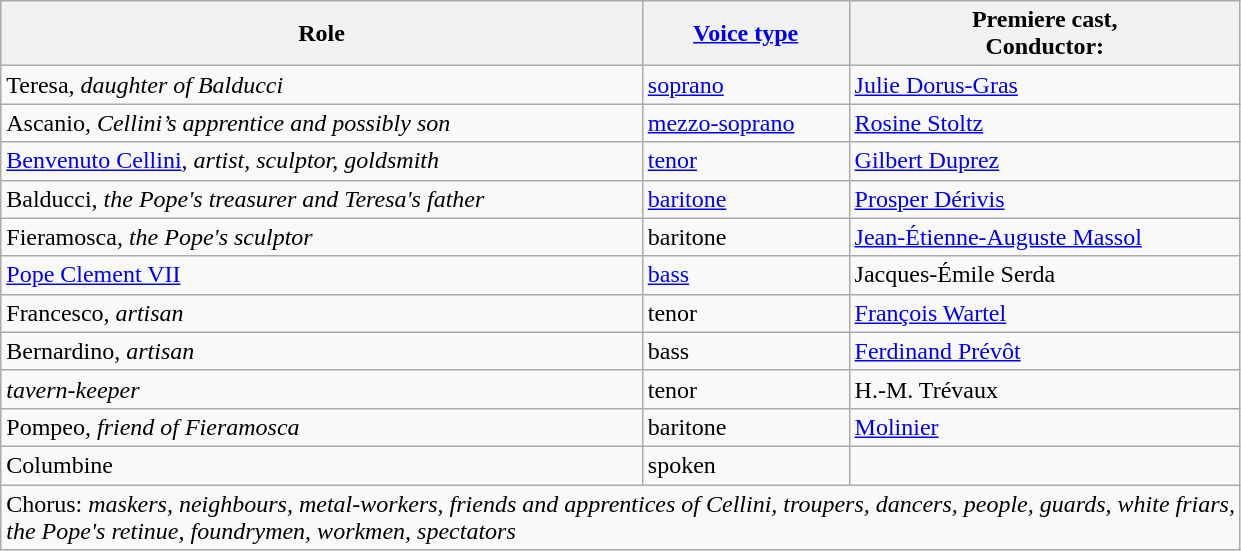<table class="wikitable">
<tr>
<th>Role</th>
<th><a href='#'>Voice type</a></th>
<th>Premiere cast, <br>Conductor: </th>
</tr>
<tr>
<td>Teresa, <em>daughter of Balducci</em></td>
<td><a href='#'>soprano</a></td>
<td><a href='#'>Julie Dorus-Gras</a></td>
</tr>
<tr>
<td>Ascanio, <em>Cellini’s apprentice and possibly son</em></td>
<td><a href='#'>mezzo-soprano</a></td>
<td><a href='#'>Rosine Stoltz</a></td>
</tr>
<tr>
<td><a href='#'>Benvenuto Cellini</a>, <em>artist, sculptor, goldsmith</em></td>
<td><a href='#'>tenor</a></td>
<td><a href='#'>Gilbert Duprez</a></td>
</tr>
<tr>
<td>Balducci, <em>the Pope's treasurer and Teresa's father</em></td>
<td><a href='#'>baritone</a></td>
<td><a href='#'>Prosper Dérivis</a></td>
</tr>
<tr>
<td>Fieramosca, <em>the Pope's sculptor</em></td>
<td>baritone</td>
<td><a href='#'>Jean-Étienne-Auguste Massol</a></td>
</tr>
<tr>
<td><a href='#'>Pope Clement VII</a></td>
<td><a href='#'>bass</a></td>
<td>Jacques-Émile Serda</td>
</tr>
<tr>
<td>Francesco, <em>artisan</em></td>
<td>tenor</td>
<td><a href='#'>François Wartel</a></td>
</tr>
<tr>
<td>Bernardino, <em>artisan</em></td>
<td>bass</td>
<td><a href='#'>Ferdinand Prévôt</a></td>
</tr>
<tr>
<td><em>tavern-keeper</em></td>
<td>tenor</td>
<td>H.-M. Trévaux</td>
</tr>
<tr>
<td>Pompeo, <em>friend of Fieramosca</em></td>
<td>baritone</td>
<td><a href='#'>Molinier</a></td>
</tr>
<tr>
<td>Columbine</td>
<td>spoken</td>
<td></td>
</tr>
<tr>
<td colspan="3">Chorus: <em>maskers, neighbours, metal-workers, friends and apprentices of Cellini, troupers, dancers, people, guards, white friars, <br> the Pope's retinue, foundrymen, workmen, spectators</em></td>
</tr>
</table>
